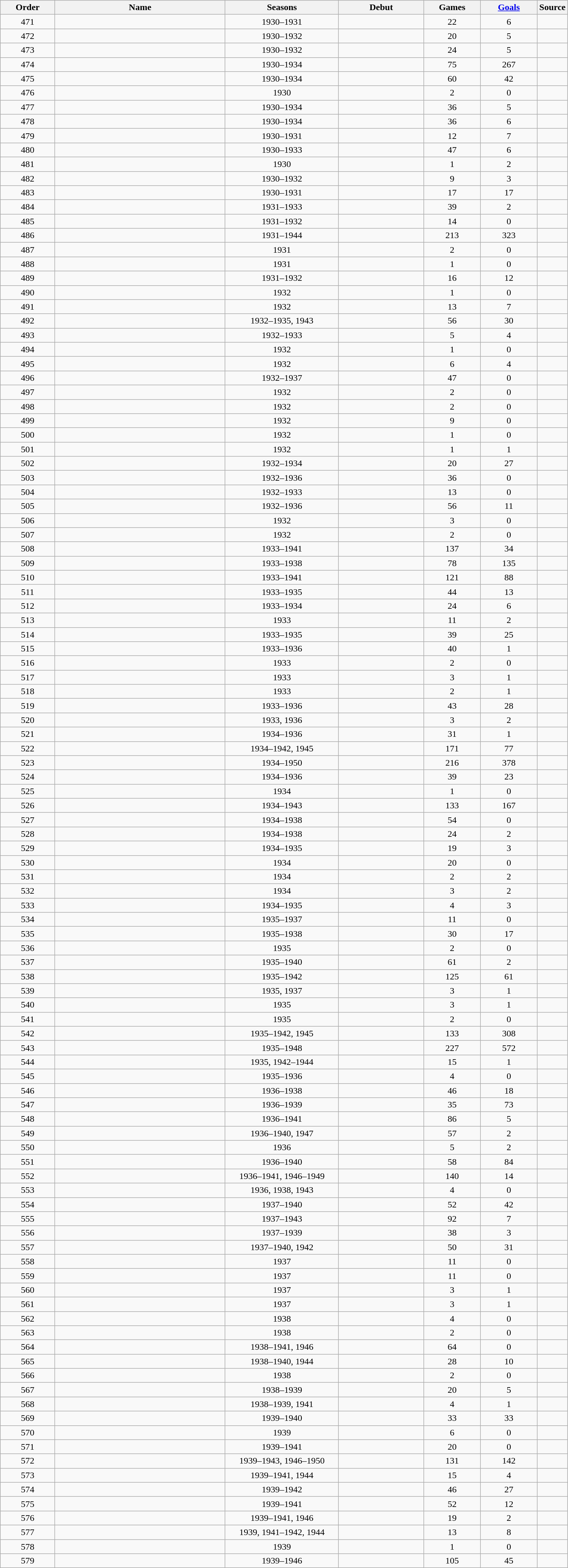<table class="wikitable sortable" style="text-align:center; width:80%;">
<tr>
<th style="width=10%">Order</th>
<th style="width:30%">Name</th>
<th style="width:20%">Seasons</th>
<th style="width:15%">Debut</th>
<th style="width:10%">Games</th>
<th style="width:10%"><a href='#'>Goals</a></th>
<th class="unsortable" style="width:5%">Source</th>
</tr>
<tr>
<td>471</td>
<td align=left></td>
<td>1930–1931</td>
<td></td>
<td>22</td>
<td>6</td>
<td></td>
</tr>
<tr>
<td>472</td>
<td align=left></td>
<td>1930–1932</td>
<td></td>
<td>20</td>
<td>5</td>
<td></td>
</tr>
<tr>
<td>473</td>
<td align=left></td>
<td>1930–1932</td>
<td></td>
<td>24</td>
<td>5</td>
<td></td>
</tr>
<tr>
<td>474</td>
<td align=left></td>
<td>1930–1934</td>
<td></td>
<td>75</td>
<td>267</td>
<td></td>
</tr>
<tr>
<td>475</td>
<td align=left></td>
<td>1930–1934</td>
<td></td>
<td>60</td>
<td>42</td>
<td></td>
</tr>
<tr>
<td>476</td>
<td align=left></td>
<td>1930</td>
<td></td>
<td>2</td>
<td>0</td>
<td></td>
</tr>
<tr>
<td>477</td>
<td align=left></td>
<td>1930–1934</td>
<td></td>
<td>36</td>
<td>5</td>
<td></td>
</tr>
<tr>
<td>478</td>
<td align=left></td>
<td>1930–1934</td>
<td></td>
<td>36</td>
<td>6</td>
<td></td>
</tr>
<tr>
<td>479</td>
<td align=left></td>
<td>1930–1931</td>
<td></td>
<td>12</td>
<td>7</td>
<td></td>
</tr>
<tr>
<td>480</td>
<td align=left></td>
<td>1930–1933</td>
<td></td>
<td>47</td>
<td>6</td>
<td></td>
</tr>
<tr>
<td>481</td>
<td align=left></td>
<td>1930</td>
<td></td>
<td>1</td>
<td>2</td>
<td></td>
</tr>
<tr>
<td>482</td>
<td align=left></td>
<td>1930–1932</td>
<td></td>
<td>9</td>
<td>3</td>
<td></td>
</tr>
<tr>
<td>483</td>
<td align=left></td>
<td>1930–1931</td>
<td></td>
<td>17</td>
<td>17</td>
<td></td>
</tr>
<tr>
<td>484</td>
<td align=left></td>
<td>1931–1933</td>
<td></td>
<td>39</td>
<td>2</td>
<td></td>
</tr>
<tr>
<td>485</td>
<td align=left></td>
<td>1931–1932</td>
<td></td>
<td>14</td>
<td>0</td>
<td></td>
</tr>
<tr>
<td>486</td>
<td align=left></td>
<td>1931–1944</td>
<td></td>
<td>213</td>
<td>323</td>
<td></td>
</tr>
<tr>
<td>487</td>
<td align=left></td>
<td>1931</td>
<td></td>
<td>2</td>
<td>0</td>
<td></td>
</tr>
<tr>
<td>488</td>
<td align=left></td>
<td>1931</td>
<td></td>
<td>1</td>
<td>0</td>
<td></td>
</tr>
<tr>
<td>489</td>
<td align=left></td>
<td>1931–1932</td>
<td></td>
<td>16</td>
<td>12</td>
<td></td>
</tr>
<tr>
<td>490</td>
<td align=left></td>
<td>1932</td>
<td></td>
<td>1</td>
<td>0</td>
<td></td>
</tr>
<tr>
<td>491</td>
<td align=left></td>
<td>1932</td>
<td></td>
<td>13</td>
<td>7</td>
<td></td>
</tr>
<tr>
<td>492</td>
<td align=left></td>
<td>1932–1935, 1943</td>
<td></td>
<td>56</td>
<td>30</td>
<td></td>
</tr>
<tr>
<td>493</td>
<td align=left></td>
<td>1932–1933</td>
<td></td>
<td>5</td>
<td>4</td>
<td></td>
</tr>
<tr>
<td>494</td>
<td align=left></td>
<td>1932</td>
<td></td>
<td>1</td>
<td>0</td>
<td></td>
</tr>
<tr>
<td>495</td>
<td align=left></td>
<td>1932</td>
<td></td>
<td>6</td>
<td>4</td>
<td></td>
</tr>
<tr>
<td>496</td>
<td align=left></td>
<td>1932–1937</td>
<td></td>
<td>47</td>
<td>0</td>
<td></td>
</tr>
<tr>
<td>497</td>
<td align=left></td>
<td>1932</td>
<td></td>
<td>2</td>
<td>0</td>
<td></td>
</tr>
<tr>
<td>498</td>
<td align=left></td>
<td>1932</td>
<td></td>
<td>2</td>
<td>0</td>
<td></td>
</tr>
<tr>
<td>499</td>
<td align=left></td>
<td>1932</td>
<td></td>
<td>9</td>
<td>0</td>
<td></td>
</tr>
<tr>
<td>500</td>
<td align=left></td>
<td>1932</td>
<td></td>
<td>1</td>
<td>0</td>
<td></td>
</tr>
<tr>
<td>501</td>
<td align=left></td>
<td>1932</td>
<td></td>
<td>1</td>
<td>1</td>
<td></td>
</tr>
<tr>
<td>502</td>
<td align=left></td>
<td>1932–1934</td>
<td></td>
<td>20</td>
<td>27</td>
<td></td>
</tr>
<tr>
<td>503</td>
<td align=left></td>
<td>1932–1936</td>
<td></td>
<td>36</td>
<td>0</td>
<td></td>
</tr>
<tr>
<td>504</td>
<td align=left></td>
<td>1932–1933</td>
<td></td>
<td>13</td>
<td>0</td>
<td></td>
</tr>
<tr>
<td>505</td>
<td align=left></td>
<td>1932–1936</td>
<td></td>
<td>56</td>
<td>11</td>
<td></td>
</tr>
<tr>
<td>506</td>
<td align=left></td>
<td>1932</td>
<td></td>
<td>3</td>
<td>0</td>
<td></td>
</tr>
<tr>
<td>507</td>
<td align=left></td>
<td>1932</td>
<td></td>
<td>2</td>
<td>0</td>
<td></td>
</tr>
<tr>
<td>508</td>
<td align=left></td>
<td>1933–1941</td>
<td></td>
<td>137</td>
<td>34</td>
<td></td>
</tr>
<tr>
<td>509</td>
<td align=left></td>
<td>1933–1938</td>
<td></td>
<td>78</td>
<td>135</td>
<td></td>
</tr>
<tr>
<td>510</td>
<td align=left></td>
<td>1933–1941</td>
<td></td>
<td>121</td>
<td>88</td>
<td></td>
</tr>
<tr>
<td>511</td>
<td align=left></td>
<td>1933–1935</td>
<td></td>
<td>44</td>
<td>13</td>
<td></td>
</tr>
<tr>
<td>512</td>
<td align=left></td>
<td>1933–1934</td>
<td></td>
<td>24</td>
<td>6</td>
<td></td>
</tr>
<tr>
<td>513</td>
<td align=left></td>
<td>1933</td>
<td></td>
<td>11</td>
<td>2</td>
<td></td>
</tr>
<tr>
<td>514</td>
<td align=left></td>
<td>1933–1935</td>
<td></td>
<td>39</td>
<td>25</td>
<td></td>
</tr>
<tr>
<td>515</td>
<td align=left></td>
<td>1933–1936</td>
<td></td>
<td>40</td>
<td>1</td>
<td></td>
</tr>
<tr>
<td>516</td>
<td align=left></td>
<td>1933</td>
<td></td>
<td>2</td>
<td>0</td>
<td></td>
</tr>
<tr>
<td>517</td>
<td align=left></td>
<td>1933</td>
<td></td>
<td>3</td>
<td>1</td>
<td></td>
</tr>
<tr>
<td>518</td>
<td align=left></td>
<td>1933</td>
<td></td>
<td>2</td>
<td>1</td>
<td></td>
</tr>
<tr>
<td>519</td>
<td align=left></td>
<td>1933–1936</td>
<td></td>
<td>43</td>
<td>28</td>
<td></td>
</tr>
<tr>
<td>520</td>
<td align=left></td>
<td>1933, 1936</td>
<td></td>
<td>3</td>
<td>2</td>
<td></td>
</tr>
<tr>
<td>521</td>
<td align=left></td>
<td>1934–1936</td>
<td></td>
<td>31</td>
<td>1</td>
<td></td>
</tr>
<tr>
<td>522</td>
<td align=left></td>
<td>1934–1942, 1945</td>
<td></td>
<td>171</td>
<td>77</td>
<td></td>
</tr>
<tr>
<td>523</td>
<td align=left></td>
<td>1934–1950</td>
<td></td>
<td>216</td>
<td>378</td>
<td></td>
</tr>
<tr>
<td>524</td>
<td align=left></td>
<td>1934–1936</td>
<td></td>
<td>39</td>
<td>23</td>
<td></td>
</tr>
<tr>
<td>525</td>
<td align=left></td>
<td>1934</td>
<td></td>
<td>1</td>
<td>0</td>
<td></td>
</tr>
<tr>
<td>526</td>
<td align=left></td>
<td>1934–1943</td>
<td></td>
<td>133</td>
<td>167</td>
<td></td>
</tr>
<tr>
<td>527</td>
<td align=left></td>
<td>1934–1938</td>
<td></td>
<td>54</td>
<td>0</td>
<td></td>
</tr>
<tr>
<td>528</td>
<td align=left></td>
<td>1934–1938</td>
<td></td>
<td>24</td>
<td>2</td>
<td></td>
</tr>
<tr>
<td>529</td>
<td align=left></td>
<td>1934–1935</td>
<td></td>
<td>19</td>
<td>3</td>
<td></td>
</tr>
<tr>
<td>530</td>
<td align=left></td>
<td>1934</td>
<td></td>
<td>20</td>
<td>0</td>
<td></td>
</tr>
<tr>
<td>531</td>
<td align=left></td>
<td>1934</td>
<td></td>
<td>2</td>
<td>2</td>
<td></td>
</tr>
<tr>
<td>532</td>
<td align=left></td>
<td>1934</td>
<td></td>
<td>3</td>
<td>2</td>
<td></td>
</tr>
<tr>
<td>533</td>
<td align=left></td>
<td>1934–1935</td>
<td></td>
<td>4</td>
<td>3</td>
<td></td>
</tr>
<tr>
<td>534</td>
<td align=left></td>
<td>1935–1937</td>
<td></td>
<td>11</td>
<td>0</td>
<td></td>
</tr>
<tr>
<td>535</td>
<td align=left></td>
<td>1935–1938</td>
<td></td>
<td>30</td>
<td>17</td>
<td></td>
</tr>
<tr>
<td>536</td>
<td align=left></td>
<td>1935</td>
<td></td>
<td>2</td>
<td>0</td>
<td></td>
</tr>
<tr>
<td>537</td>
<td align=left></td>
<td>1935–1940</td>
<td></td>
<td>61</td>
<td>2</td>
<td></td>
</tr>
<tr>
<td>538</td>
<td align=left></td>
<td>1935–1942</td>
<td></td>
<td>125</td>
<td>61</td>
<td></td>
</tr>
<tr>
<td>539</td>
<td align=left></td>
<td>1935, 1937</td>
<td></td>
<td>3</td>
<td>1</td>
<td></td>
</tr>
<tr>
<td>540</td>
<td align=left></td>
<td>1935</td>
<td></td>
<td>3</td>
<td>1</td>
<td></td>
</tr>
<tr>
<td>541</td>
<td align=left></td>
<td>1935</td>
<td></td>
<td>2</td>
<td>0</td>
<td></td>
</tr>
<tr>
<td>542</td>
<td align=left></td>
<td>1935–1942, 1945</td>
<td></td>
<td>133</td>
<td>308</td>
<td></td>
</tr>
<tr>
<td>543</td>
<td align=left></td>
<td>1935–1948</td>
<td></td>
<td>227</td>
<td>572</td>
<td></td>
</tr>
<tr>
<td>544</td>
<td align=left></td>
<td>1935, 1942–1944</td>
<td></td>
<td>15</td>
<td>1</td>
<td></td>
</tr>
<tr>
<td>545</td>
<td align=left></td>
<td>1935–1936</td>
<td></td>
<td>4</td>
<td>0</td>
<td></td>
</tr>
<tr>
<td>546</td>
<td align=left></td>
<td>1936–1938</td>
<td></td>
<td>46</td>
<td>18</td>
<td></td>
</tr>
<tr>
<td>547</td>
<td align=left></td>
<td>1936–1939</td>
<td></td>
<td>35</td>
<td>73</td>
<td></td>
</tr>
<tr>
<td>548</td>
<td align=left></td>
<td>1936–1941</td>
<td></td>
<td>86</td>
<td>5</td>
<td></td>
</tr>
<tr>
<td>549</td>
<td align=left></td>
<td>1936–1940, 1947</td>
<td></td>
<td>57</td>
<td>2</td>
<td></td>
</tr>
<tr>
<td>550</td>
<td align=left></td>
<td>1936</td>
<td></td>
<td>5</td>
<td>2</td>
<td></td>
</tr>
<tr>
<td>551</td>
<td align=left></td>
<td>1936–1940</td>
<td></td>
<td>58</td>
<td>84</td>
<td></td>
</tr>
<tr>
<td>552</td>
<td align=left></td>
<td>1936–1941, 1946–1949</td>
<td></td>
<td>140</td>
<td>14</td>
<td></td>
</tr>
<tr>
<td>553</td>
<td align=left></td>
<td>1936, 1938, 1943</td>
<td></td>
<td>4</td>
<td>0</td>
<td></td>
</tr>
<tr>
<td>554</td>
<td align=left></td>
<td>1937–1940</td>
<td></td>
<td>52</td>
<td>42</td>
<td></td>
</tr>
<tr>
<td>555</td>
<td align=left></td>
<td>1937–1943</td>
<td></td>
<td>92</td>
<td>7</td>
<td></td>
</tr>
<tr>
<td>556</td>
<td align=left></td>
<td>1937–1939</td>
<td></td>
<td>38</td>
<td>3</td>
<td></td>
</tr>
<tr>
<td>557</td>
<td align=left></td>
<td>1937–1940, 1942</td>
<td></td>
<td>50</td>
<td>31</td>
<td></td>
</tr>
<tr>
<td>558</td>
<td align=left></td>
<td>1937</td>
<td></td>
<td>11</td>
<td>0</td>
<td></td>
</tr>
<tr>
<td>559</td>
<td align=left></td>
<td>1937</td>
<td></td>
<td>11</td>
<td>0</td>
<td></td>
</tr>
<tr>
<td>560</td>
<td align=left></td>
<td>1937</td>
<td></td>
<td>3</td>
<td>1</td>
<td></td>
</tr>
<tr>
<td>561</td>
<td align=left></td>
<td>1937</td>
<td></td>
<td>3</td>
<td>1</td>
<td></td>
</tr>
<tr>
<td>562</td>
<td align=left></td>
<td>1938</td>
<td></td>
<td>4</td>
<td>0</td>
<td></td>
</tr>
<tr>
<td>563</td>
<td align=left></td>
<td>1938</td>
<td></td>
<td>2</td>
<td>0</td>
<td></td>
</tr>
<tr>
<td>564</td>
<td align=left></td>
<td>1938–1941, 1946</td>
<td></td>
<td>64</td>
<td>0</td>
<td></td>
</tr>
<tr>
<td>565</td>
<td align=left></td>
<td>1938–1940, 1944</td>
<td></td>
<td>28</td>
<td>10</td>
<td></td>
</tr>
<tr>
<td>566</td>
<td align=left></td>
<td>1938</td>
<td></td>
<td>2</td>
<td>0</td>
<td></td>
</tr>
<tr>
<td>567</td>
<td align=left></td>
<td>1938–1939</td>
<td></td>
<td>20</td>
<td>5</td>
<td></td>
</tr>
<tr>
<td>568</td>
<td align=left></td>
<td>1938–1939, 1941</td>
<td></td>
<td>4</td>
<td>1</td>
<td></td>
</tr>
<tr>
<td>569</td>
<td align=left></td>
<td>1939–1940</td>
<td></td>
<td>33</td>
<td>33</td>
<td></td>
</tr>
<tr>
<td>570</td>
<td align=left></td>
<td>1939</td>
<td></td>
<td>6</td>
<td>0</td>
<td></td>
</tr>
<tr>
<td>571</td>
<td align=left></td>
<td>1939–1941</td>
<td></td>
<td>20</td>
<td>0</td>
<td></td>
</tr>
<tr>
<td>572</td>
<td align=left></td>
<td>1939–1943, 1946–1950</td>
<td></td>
<td>131</td>
<td>142</td>
<td></td>
</tr>
<tr>
<td>573</td>
<td align=left></td>
<td>1939–1941, 1944</td>
<td></td>
<td>15</td>
<td>4</td>
<td></td>
</tr>
<tr>
<td>574</td>
<td align=left></td>
<td>1939–1942</td>
<td></td>
<td>46</td>
<td>27</td>
<td></td>
</tr>
<tr>
<td>575</td>
<td align=left></td>
<td>1939–1941</td>
<td></td>
<td>52</td>
<td>12</td>
<td></td>
</tr>
<tr>
<td>576</td>
<td align=left></td>
<td>1939–1941, 1946</td>
<td></td>
<td>19</td>
<td>2</td>
<td></td>
</tr>
<tr>
<td>577</td>
<td align=left></td>
<td>1939, 1941–1942, 1944</td>
<td></td>
<td>13</td>
<td>8</td>
<td></td>
</tr>
<tr>
<td>578</td>
<td align=left></td>
<td>1939</td>
<td></td>
<td>1</td>
<td>0</td>
<td></td>
</tr>
<tr>
<td>579</td>
<td align=left></td>
<td>1939–1946</td>
<td></td>
<td>105</td>
<td>45</td>
<td></td>
</tr>
</table>
